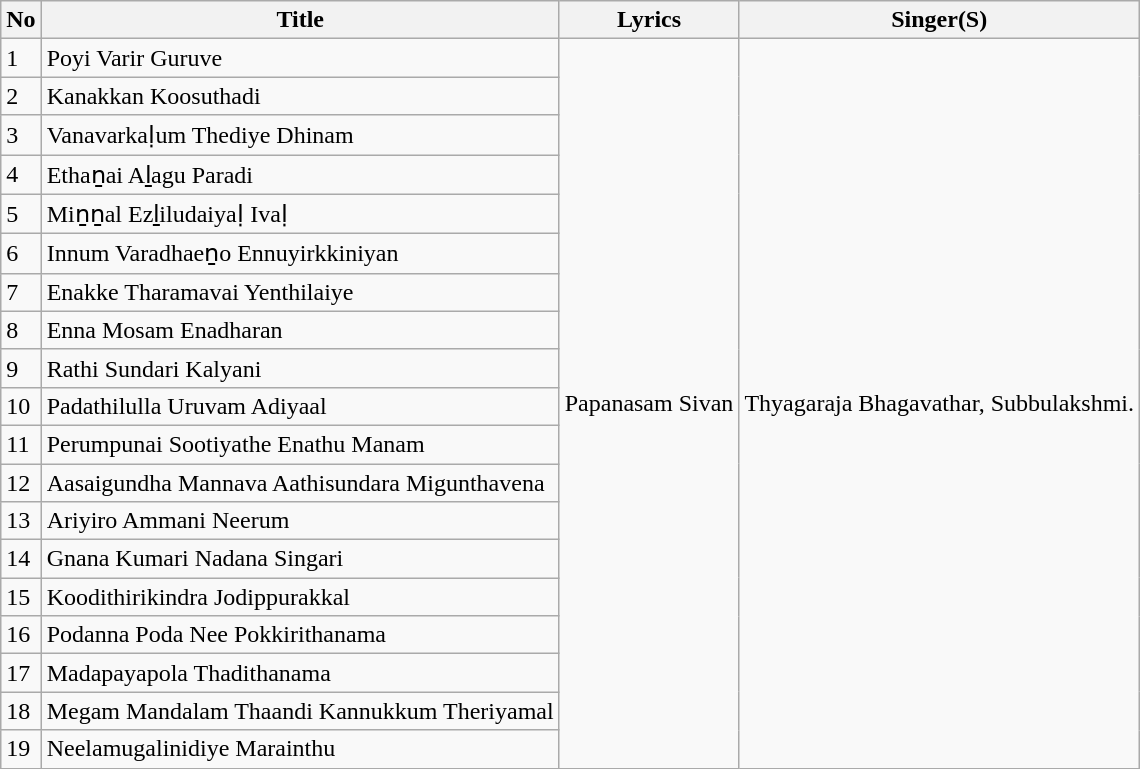<table class="wikitable">
<tr>
<th>No</th>
<th>Title</th>
<th>Lyrics</th>
<th>Singer(S)</th>
</tr>
<tr>
<td>1</td>
<td>Poyi Varir Guruve</td>
<td rowspan="19">Papanasam Sivan</td>
<td rowspan="19">Thyagaraja Bhagavathar, Subbulakshmi.</td>
</tr>
<tr>
<td>2</td>
<td>Kanakkan Koosuthadi</td>
</tr>
<tr>
<td>3</td>
<td>Vanavarkaḷum Thediye Dhinam</td>
</tr>
<tr>
<td>4</td>
<td>Ethaṉai Aḻagu Paradi</td>
</tr>
<tr>
<td>5</td>
<td>Miṉṉal Ezḻiludaiyaḷ Ivaḷ</td>
</tr>
<tr>
<td>6</td>
<td>Innum Varadhaeṉo Ennuyirkkiniyan</td>
</tr>
<tr>
<td>7</td>
<td>Enakke Tharamavai Yenthilaiye</td>
</tr>
<tr>
<td>8</td>
<td>Enna Mosam Enadharan</td>
</tr>
<tr>
<td>9</td>
<td>Rathi Sundari Kalyani</td>
</tr>
<tr>
<td>10</td>
<td>Padathilulla Uruvam Adiyaal</td>
</tr>
<tr>
<td>11</td>
<td>Perumpunai Sootiyathe Enathu Manam</td>
</tr>
<tr>
<td>12</td>
<td>Aasaigundha Mannava Aathisundara Migunthavena</td>
</tr>
<tr>
<td>13</td>
<td>Ariyiro Ammani Neerum</td>
</tr>
<tr>
<td>14</td>
<td>Gnana Kumari Nadana Singari</td>
</tr>
<tr>
<td>15</td>
<td>Koodithirikindra Jodippurakkal</td>
</tr>
<tr>
<td>16</td>
<td>Podanna Poda Nee Pokkirithanama</td>
</tr>
<tr>
<td>17</td>
<td>Madapayapola Thadithanama</td>
</tr>
<tr>
<td>18</td>
<td>Megam Mandalam Thaandi Kannukkum Theriyamal</td>
</tr>
<tr>
<td>19</td>
<td>Neelamugalinidiye Marainthu</td>
</tr>
</table>
